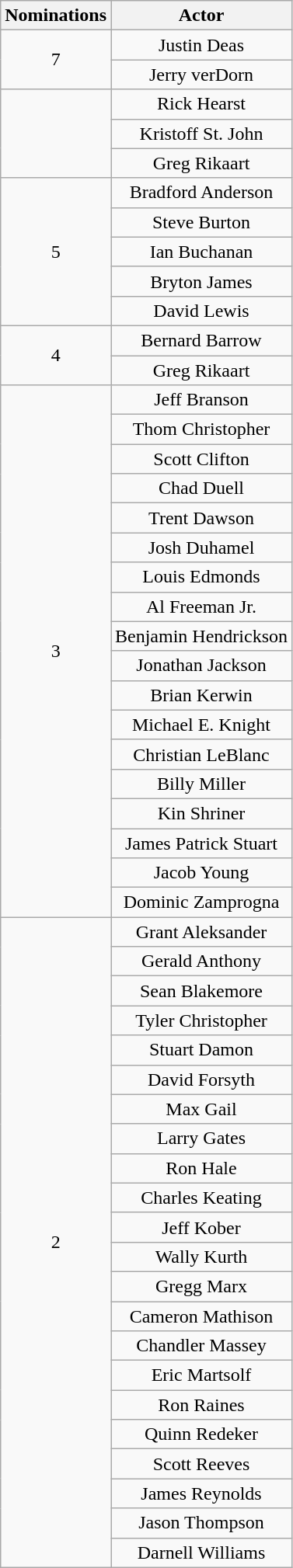<table class="wikitable" style="text-align: center;">
<tr>
<th scope="col" width="55">Nominations</th>
<th scope="col" align="center">Actor</th>
</tr>
<tr>
<td scope="row" rowspan=2 style="text-align:center">7</td>
<td>Justin Deas</td>
</tr>
<tr>
<td>Jerry verDorn</td>
</tr>
<tr>
<td scope="row"  rowspan=3 style="text-align:center"></td>
<td>Rick Hearst</td>
</tr>
<tr>
<td>Kristoff St. John</td>
</tr>
<tr>
<td>Greg Rikaart</td>
</tr>
<tr>
<td scope="row" rowspan=5 style="text-align:center">5</td>
<td>Bradford Anderson</td>
</tr>
<tr>
<td>Steve Burton</td>
</tr>
<tr>
<td>Ian Buchanan</td>
</tr>
<tr>
<td>Bryton James</td>
</tr>
<tr>
<td>David Lewis</td>
</tr>
<tr>
<td scope="row" rowspan=2 style="text-align:center">4</td>
<td>Bernard Barrow</td>
</tr>
<tr>
<td>Greg Rikaart</td>
</tr>
<tr>
<td scope="row" rowspan=18 style="text-align:center">3</td>
<td>Jeff Branson</td>
</tr>
<tr>
<td>Thom Christopher</td>
</tr>
<tr>
<td>Scott Clifton</td>
</tr>
<tr>
<td>Chad Duell</td>
</tr>
<tr>
<td>Trent Dawson</td>
</tr>
<tr>
<td>Josh Duhamel</td>
</tr>
<tr>
<td>Louis Edmonds</td>
</tr>
<tr>
<td>Al Freeman Jr.</td>
</tr>
<tr>
<td>Benjamin Hendrickson</td>
</tr>
<tr>
<td>Jonathan Jackson</td>
</tr>
<tr>
<td>Brian Kerwin</td>
</tr>
<tr>
<td>Michael E. Knight</td>
</tr>
<tr>
<td>Christian LeBlanc</td>
</tr>
<tr>
<td>Billy Miller</td>
</tr>
<tr>
<td>Kin Shriner</td>
</tr>
<tr>
<td>James Patrick Stuart</td>
</tr>
<tr>
<td>Jacob Young</td>
</tr>
<tr>
<td>Dominic Zamprogna</td>
</tr>
<tr>
<td scope="row" rowspan=23 style="text-align:center">2</td>
<td>Grant Aleksander</td>
</tr>
<tr>
<td>Gerald Anthony</td>
</tr>
<tr>
<td>Sean Blakemore</td>
</tr>
<tr>
<td>Tyler Christopher</td>
</tr>
<tr>
<td>Stuart Damon</td>
</tr>
<tr>
<td>David Forsyth</td>
</tr>
<tr>
<td>Max Gail</td>
</tr>
<tr>
<td>Larry Gates</td>
</tr>
<tr>
<td>Ron Hale</td>
</tr>
<tr>
<td>Charles Keating</td>
</tr>
<tr>
<td>Jeff Kober</td>
</tr>
<tr>
<td>Wally Kurth</td>
</tr>
<tr>
<td>Gregg Marx</td>
</tr>
<tr>
<td>Cameron Mathison</td>
</tr>
<tr>
<td>Chandler Massey</td>
</tr>
<tr>
<td>Eric Martsolf</td>
</tr>
<tr>
<td>Ron Raines</td>
</tr>
<tr>
<td>Quinn Redeker</td>
</tr>
<tr>
<td>Scott Reeves</td>
</tr>
<tr>
<td>James Reynolds</td>
</tr>
<tr>
<td>Jason Thompson</td>
</tr>
<tr>
<td>Darnell Williams</td>
</tr>
</table>
